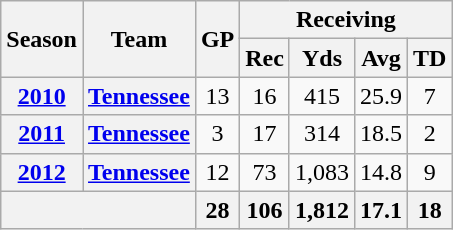<table class="wikitable" style="text-align:center;">
<tr>
<th rowspan="2">Season</th>
<th rowspan="2">Team</th>
<th rowspan="2">GP</th>
<th colspan="4">Receiving</th>
</tr>
<tr>
<th>Rec</th>
<th>Yds</th>
<th>Avg</th>
<th>TD</th>
</tr>
<tr>
<th><a href='#'>2010</a></th>
<th><a href='#'>Tennessee</a></th>
<td>13</td>
<td>16</td>
<td>415</td>
<td>25.9</td>
<td>7</td>
</tr>
<tr>
<th><a href='#'>2011</a></th>
<th><a href='#'>Tennessee</a></th>
<td>3</td>
<td>17</td>
<td>314</td>
<td>18.5</td>
<td>2</td>
</tr>
<tr>
<th><a href='#'>2012</a></th>
<th><a href='#'>Tennessee</a></th>
<td>12</td>
<td>73</td>
<td>1,083</td>
<td>14.8</td>
<td>9</td>
</tr>
<tr>
<th colspan="2"></th>
<th>28</th>
<th>106</th>
<th>1,812</th>
<th>17.1</th>
<th>18</th>
</tr>
</table>
